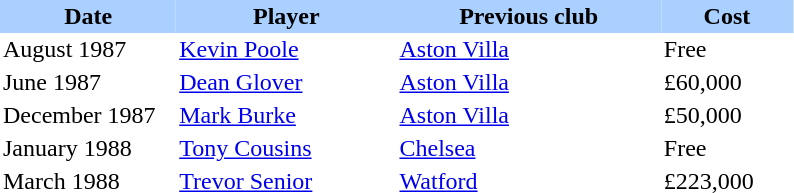<table border="0" cellspacing="0" cellpadding="2">
<tr bgcolor=AAD0FF>
<th width=20%>Date</th>
<th width=25%>Player</th>
<th width=30%>Previous club</th>
<th width=15%>Cost</th>
</tr>
<tr>
<td>August 1987</td>
<td> <a href='#'>Kevin Poole</a></td>
<td><a href='#'>Aston Villa</a></td>
<td>Free</td>
</tr>
<tr>
<td>June 1987</td>
<td> <a href='#'>Dean Glover</a></td>
<td><a href='#'>Aston Villa</a></td>
<td>£60,000</td>
</tr>
<tr>
<td>December 1987</td>
<td> <a href='#'>Mark Burke</a></td>
<td><a href='#'>Aston Villa</a></td>
<td>£50,000</td>
</tr>
<tr>
<td>January 1988</td>
<td> <a href='#'>Tony Cousins</a></td>
<td><a href='#'>Chelsea</a></td>
<td>Free</td>
</tr>
<tr>
<td>March 1988</td>
<td> <a href='#'>Trevor Senior</a></td>
<td><a href='#'>Watford</a></td>
<td>£223,000</td>
</tr>
</table>
